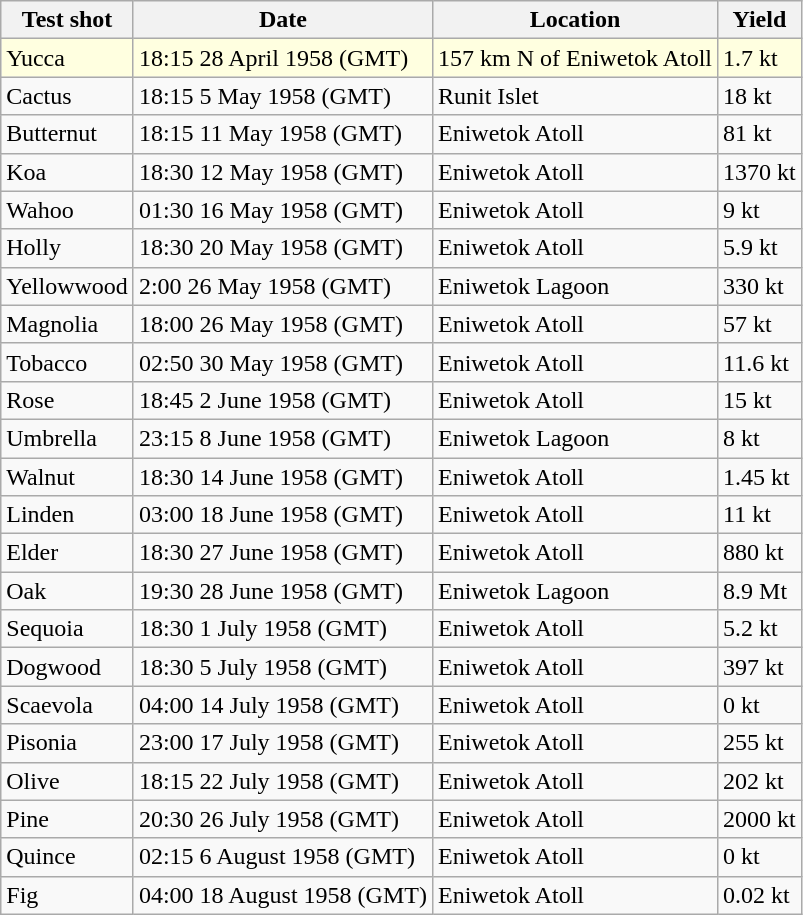<table class="wikitable">
<tr>
<th>Test shot</th>
<th>Date</th>
<th>Location</th>
<th>Yield</th>
</tr>
<tr style="background-color:LightYellow;">
<td>Yucca</td>
<td>18:15 28 April 1958 (GMT)</td>
<td>157 km N of Eniwetok Atoll</td>
<td>1.7 kt</td>
</tr>
<tr>
<td>Cactus</td>
<td>18:15 5 May 1958 (GMT)</td>
<td>Runit Islet</td>
<td>18 kt</td>
</tr>
<tr>
<td>Butternut</td>
<td>18:15 11 May 1958 (GMT)</td>
<td>Eniwetok Atoll</td>
<td>81 kt</td>
</tr>
<tr>
<td>Koa</td>
<td>18:30 12 May 1958 (GMT)</td>
<td>Eniwetok Atoll</td>
<td>1370 kt</td>
</tr>
<tr>
<td>Wahoo</td>
<td>01:30 16 May 1958 (GMT)</td>
<td>Eniwetok Atoll</td>
<td>9 kt</td>
</tr>
<tr>
<td>Holly</td>
<td>18:30 20 May 1958 (GMT)</td>
<td>Eniwetok Atoll</td>
<td>5.9 kt</td>
</tr>
<tr>
<td>Yellowwood</td>
<td>2:00 26 May 1958 (GMT)</td>
<td>Eniwetok Lagoon</td>
<td>330 kt</td>
</tr>
<tr>
<td>Magnolia</td>
<td>18:00 26 May 1958 (GMT)</td>
<td>Eniwetok Atoll</td>
<td>57 kt</td>
</tr>
<tr>
<td>Tobacco</td>
<td>02:50 30 May 1958 (GMT)</td>
<td>Eniwetok Atoll</td>
<td>11.6 kt</td>
</tr>
<tr>
<td>Rose</td>
<td>18:45 2 June 1958 (GMT)</td>
<td>Eniwetok Atoll</td>
<td>15 kt</td>
</tr>
<tr>
<td>Umbrella</td>
<td>23:15 8 June 1958 (GMT)</td>
<td>Eniwetok Lagoon</td>
<td>8 kt</td>
</tr>
<tr>
<td>Walnut</td>
<td>18:30 14 June 1958 (GMT)</td>
<td>Eniwetok Atoll</td>
<td>1.45 kt</td>
</tr>
<tr>
<td>Linden</td>
<td>03:00 18 June 1958 (GMT)</td>
<td>Eniwetok Atoll</td>
<td>11 kt</td>
</tr>
<tr>
<td>Elder</td>
<td>18:30 27 June 1958 (GMT)</td>
<td>Eniwetok Atoll</td>
<td>880 kt</td>
</tr>
<tr>
<td>Oak</td>
<td>19:30 28 June 1958 (GMT)</td>
<td>Eniwetok Lagoon</td>
<td>8.9 Mt</td>
</tr>
<tr>
<td>Sequoia</td>
<td>18:30 1 July 1958 (GMT)</td>
<td>Eniwetok Atoll</td>
<td>5.2 kt</td>
</tr>
<tr>
<td>Dogwood</td>
<td>18:30 5 July 1958 (GMT)</td>
<td>Eniwetok Atoll</td>
<td>397 kt</td>
</tr>
<tr>
<td>Scaevola</td>
<td>04:00 14 July 1958 (GMT)</td>
<td>Eniwetok Atoll</td>
<td>0 kt</td>
</tr>
<tr>
<td>Pisonia</td>
<td>23:00 17 July 1958 (GMT)</td>
<td>Eniwetok Atoll</td>
<td>255 kt</td>
</tr>
<tr>
<td>Olive</td>
<td>18:15 22 July 1958 (GMT)</td>
<td>Eniwetok Atoll</td>
<td>202 kt</td>
</tr>
<tr>
<td>Pine</td>
<td>20:30 26 July 1958 (GMT)</td>
<td>Eniwetok Atoll</td>
<td>2000 kt</td>
</tr>
<tr>
<td>Quince</td>
<td>02:15 6 August 1958 (GMT)</td>
<td>Eniwetok Atoll</td>
<td>0 kt</td>
</tr>
<tr>
<td>Fig</td>
<td>04:00 18 August 1958 (GMT)</td>
<td>Eniwetok Atoll</td>
<td>0.02 kt</td>
</tr>
</table>
